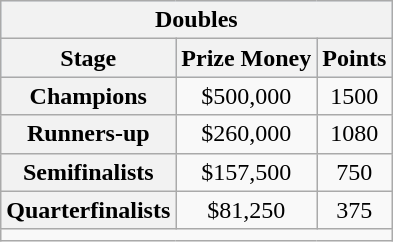<table class=wikitable style=text-align:center>
<tr style="background:#d1e4fd;">
<th colspan=3>Doubles</th>
</tr>
<tr style="background:#d1e4fd;">
<th>Stage</th>
<th>Prize Money</th>
<th>Points</th>
</tr>
<tr>
<th>Champions</th>
<td>$500,000</td>
<td>1500</td>
</tr>
<tr>
<th>Runners-up</th>
<td>$260,000</td>
<td>1080</td>
</tr>
<tr>
<th>Semifinalists</th>
<td>$157,500</td>
<td>750</td>
</tr>
<tr>
<th>Quarterfinalists</th>
<td>$81,250</td>
<td>375</td>
</tr>
<tr>
<td colspan="3" style="text-align:center;"></td>
</tr>
</table>
